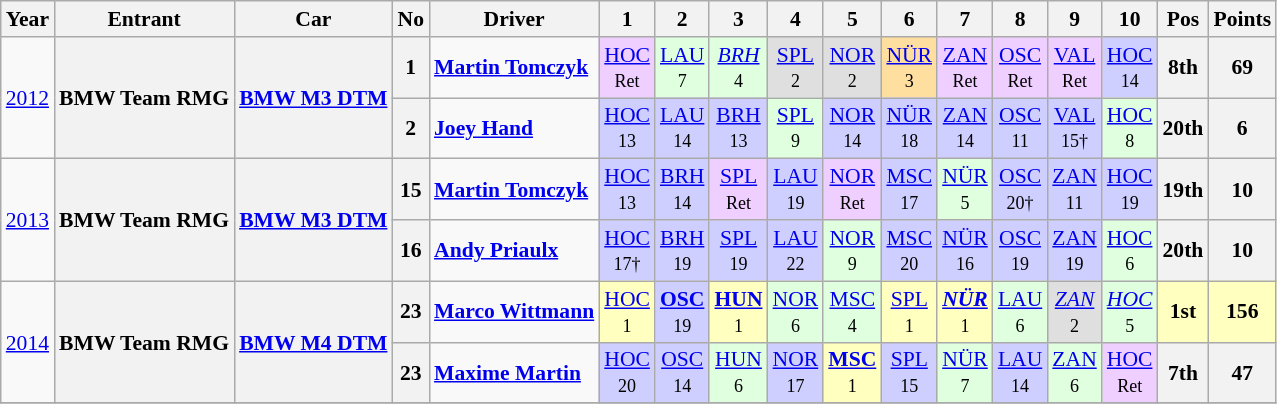<table class="wikitable" border="1" style="text-align:center; font-size:90%;">
<tr>
<th>Year</th>
<th>Entrant</th>
<th>Car</th>
<th>No</th>
<th>Driver</th>
<th>1</th>
<th>2</th>
<th>3</th>
<th>4</th>
<th>5</th>
<th>6</th>
<th>7</th>
<th>8</th>
<th>9</th>
<th>10</th>
<th>Pos</th>
<th>Points</th>
</tr>
<tr>
<td rowspan=2><a href='#'>2012</a></td>
<th rowspan=2>BMW Team RMG</th>
<th rowspan=2><a href='#'>BMW M3 DTM</a></th>
<th>1</th>
<td align="left"><strong> <a href='#'>Martin Tomczyk</a></strong></td>
<td style="background:#efcfff;"><a href='#'>HOC</a><br><small>Ret</small></td>
<td style="background:#DFFFDF;"><a href='#'>LAU</a><br><small>7</small></td>
<td style="background:#DFFFDF;"><em><a href='#'>BRH</a></em><br><small>4</small></td>
<td style="background:#DFDFDF;"><a href='#'>SPL</a><br><small>2</small></td>
<td style="background:#DFDFDF;"><a href='#'>NOR</a><br><small>2</small></td>
<td style="background:#FFDF9F;"><a href='#'>NÜR</a><br><small>3</small></td>
<td style="background:#efcfff;"><a href='#'>ZAN</a><br><small>Ret</small></td>
<td style="background:#efcfff;"><a href='#'>OSC</a><br><small>Ret</small></td>
<td style="background:#efcfff;"><a href='#'>VAL</a><br><small>Ret</small></td>
<td style="background:#CFCFFF;"><a href='#'>HOC</a><br><small>14</small></td>
<th>8th</th>
<th>69</th>
</tr>
<tr>
<th>2</th>
<td align="left"><strong> <a href='#'>Joey Hand</a></strong></td>
<td style="background:#CFCFFF;"><a href='#'>HOC</a><br><small>13</small></td>
<td style="background:#CFCFFF;"><a href='#'>LAU</a><br><small>14</small></td>
<td style="background:#CFCFFF;"><a href='#'>BRH</a><br><small>13</small></td>
<td style="background:#DFFFDF;"><a href='#'>SPL</a><br><small>9</small></td>
<td style="background:#CFCFFF;"><a href='#'>NOR</a><br><small>14</small></td>
<td style="background:#CFCFFF;"><a href='#'>NÜR</a><br><small>18</small></td>
<td style="background:#CFCFFF;"><a href='#'>ZAN</a><br><small>14</small></td>
<td style="background:#CFCFFF;"><a href='#'>OSC</a><br><small>11</small></td>
<td style="background:#CFCFFF;"><a href='#'>VAL</a><br><small>15†</small></td>
<td style="background:#DFFFDF;"><a href='#'>HOC</a><br><small>8</small></td>
<th>20th</th>
<th>6</th>
</tr>
<tr>
<td rowspan=2><a href='#'>2013</a></td>
<th rowspan=2>BMW Team RMG</th>
<th rowspan=2><a href='#'>BMW M3 DTM</a></th>
<th>15</th>
<td align="left"><strong> <a href='#'>Martin Tomczyk</a></strong></td>
<td style="background:#CFCFFF;"><a href='#'>HOC</a><br><small>13</small></td>
<td style="background:#CFCFFF;"><a href='#'>BRH</a><br><small>14</small></td>
<td style="background:#EFCFFF;"><a href='#'>SPL</a><br><small>Ret</small></td>
<td style="background:#CFCFFF;"><a href='#'>LAU</a><br><small>19</small></td>
<td style="background:#EFCFFF;"><a href='#'>NOR</a><br><small>Ret</small></td>
<td style="background:#CFCFFF;"><a href='#'>MSC</a><br><small>17</small></td>
<td style="background:#DFFFDF;"><a href='#'>NÜR</a><br><small>5</small></td>
<td style="background:#CFCFFF;"><a href='#'>OSC</a><br><small>20†</small></td>
<td style="background:#CFCFFF;"><a href='#'>ZAN</a><br><small>11</small></td>
<td style="background:#CFCFFF;"><a href='#'>HOC</a><br><small>19</small></td>
<th>19th</th>
<th>10</th>
</tr>
<tr>
<th>16</th>
<td align="left"><strong> <a href='#'>Andy Priaulx</a></strong></td>
<td style="background:#CFCFFF;"><a href='#'>HOC</a><br><small>17†</small></td>
<td style="background:#CFCFFF;"><a href='#'>BRH</a><br><small>19</small></td>
<td style="background:#CFCFFF;"><a href='#'>SPL</a><br><small>19</small></td>
<td style="background:#CFCFFF;"><a href='#'>LAU</a><br><small>22</small></td>
<td style="background:#DFFFDF;"><a href='#'>NOR</a><br><small>9</small></td>
<td style="background:#CFCFFF;"><a href='#'>MSC</a><br><small>20</small></td>
<td style="background:#CFCFFF;"><a href='#'>NÜR</a><br><small>16</small></td>
<td style="background:#CFCFFF;"><a href='#'>OSC</a><br><small>19</small></td>
<td style="background:#CFCFFF;"><a href='#'>ZAN</a><br><small>19</small></td>
<td style="background:#DFFFDF;"><a href='#'>HOC</a><br><small>6</small></td>
<th>20th</th>
<th>10</th>
</tr>
<tr>
<td rowspan=2><a href='#'>2014</a></td>
<th rowspan=2>BMW Team RMG</th>
<th rowspan=2><a href='#'>BMW M4 DTM</a></th>
<th>23</th>
<td align="left"><strong> <a href='#'>Marco Wittmann</a></strong></td>
<td style="background:#FFFFBF;"><a href='#'>HOC</a><br><small>1</small></td>
<td style="background:#CFCFFF;"><strong><a href='#'>OSC</a></strong><br><small>19</small></td>
<td style="background:#FFFFBF;"><strong><a href='#'>HUN</a></strong><br><small>1</small></td>
<td style="background:#DFFFDF;"><a href='#'>NOR</a><br><small>6</small></td>
<td style="background:#DFFFDF;"><a href='#'>MSC</a><br><small>4</small></td>
<td style="background:#FFFFBF;"><a href='#'>SPL</a><br><small>1</small></td>
<td style="background:#FFFFBF;"><strong><em><a href='#'>NÜR</a></em></strong><br><small>1</small></td>
<td style="background:#DFFFDF;"><a href='#'>LAU</a><br><small>6</small></td>
<td style="background:#DFDFDF;"><em><a href='#'>ZAN</a></em><br><small>2</small></td>
<td style="background:#DFFFDF;"><em><a href='#'>HOC</a></em><br><small>5</small></td>
<td style="background:#FFFFBF;"><strong>1st</strong></td>
<td style="background:#FFFFBF;"><strong>156</strong></td>
</tr>
<tr>
<th>23</th>
<td align="left"><strong> <a href='#'>Maxime Martin</a></strong></td>
<td style="background:#CFCFFF;"><a href='#'>HOC</a><br><small>20</small></td>
<td style="background:#CFCFFF;"><a href='#'>OSC</a><br><small>14</small></td>
<td style="background:#DFFFDF;"><a href='#'>HUN</a><br><small>6</small></td>
<td style="background:#CFCFFF;"><a href='#'>NOR</a><br><small>17</small></td>
<td style="background:#FFFFBF;"><strong><a href='#'>MSC</a></strong><br><small>1</small></td>
<td style="background:#CFCFFF;"><a href='#'>SPL</a><br><small>15</small></td>
<td style="background:#DFFFDF;"><a href='#'>NÜR</a><br><small>7</small></td>
<td style="background:#CFCFFF;"><a href='#'>LAU</a><br><small>14</small></td>
<td style="background:#DFFFDF;"><a href='#'>ZAN</a><br><small>6</small></td>
<td style="background:#EFCFFF;"><a href='#'>HOC</a><br><small>Ret</small></td>
<th>7th</th>
<th>47</th>
</tr>
<tr>
</tr>
</table>
